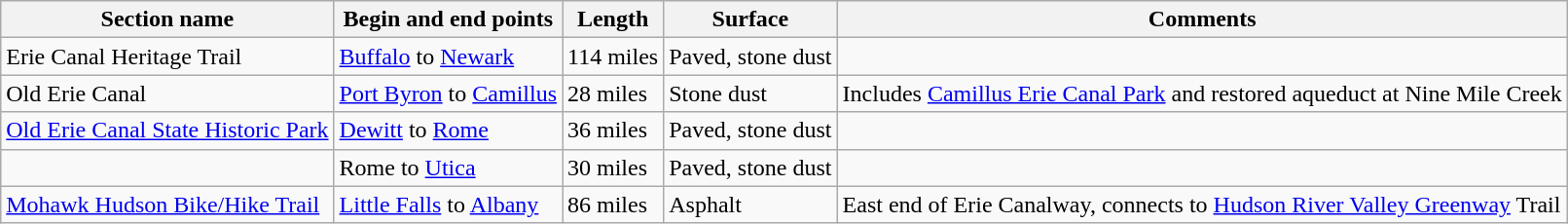<table class="wikitable">
<tr>
<th>Section name</th>
<th>Begin and end points</th>
<th>Length</th>
<th>Surface</th>
<th>Comments</th>
</tr>
<tr>
<td>Erie Canal Heritage Trail</td>
<td><a href='#'>Buffalo</a> to <a href='#'>Newark</a></td>
<td>114 miles</td>
<td>Paved, stone dust</td>
<td></td>
</tr>
<tr>
<td>Old Erie Canal</td>
<td><a href='#'>Port Byron</a> to <a href='#'>Camillus</a></td>
<td>28 miles</td>
<td>Stone dust</td>
<td>Includes <a href='#'>Camillus Erie Canal Park</a> and restored aqueduct at Nine Mile Creek</td>
</tr>
<tr>
<td><a href='#'>Old Erie Canal State Historic Park</a></td>
<td><a href='#'>Dewitt</a> to <a href='#'>Rome</a></td>
<td>36 miles</td>
<td>Paved, stone dust</td>
<td></td>
</tr>
<tr>
<td></td>
<td>Rome to <a href='#'>Utica</a></td>
<td>30 miles</td>
<td>Paved, stone dust</td>
<td></td>
</tr>
<tr>
<td><a href='#'>Mohawk Hudson Bike/Hike Trail</a></td>
<td><a href='#'>Little Falls</a> to <a href='#'>Albany</a></td>
<td>86 miles</td>
<td>Asphalt</td>
<td>East end of Erie Canalway, connects to <a href='#'>Hudson River Valley Greenway</a> Trail</td>
</tr>
</table>
